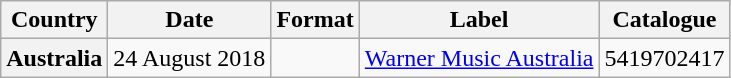<table class="wikitable plainrowheaders">
<tr>
<th scope="col">Country</th>
<th scope="col">Date</th>
<th scope="col">Format</th>
<th scope="col">Label</th>
<th scope="col">Catalogue</th>
</tr>
<tr>
<th scope="row">Australia</th>
<td>24 August 2018</td>
<td></td>
<td><a href='#'>Warner Music Australia</a></td>
<td>5419702417</td>
</tr>
</table>
